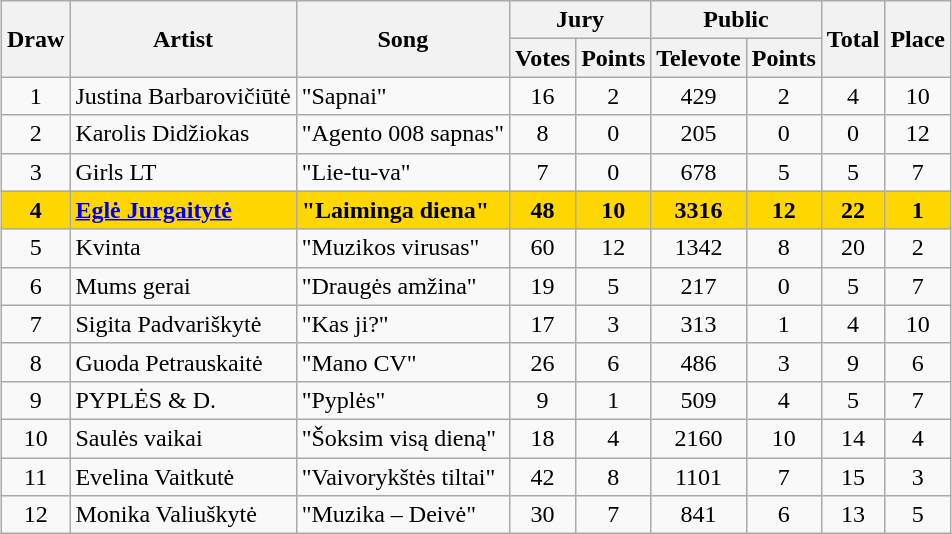<table class="sortable wikitable" style="margin: 1em auto 1em auto; text-align:center;">
<tr>
<th rowspan="2">Draw</th>
<th rowspan="2">Artist</th>
<th rowspan="2">Song</th>
<th colspan="2">Jury</th>
<th colspan="2">Public</th>
<th rowspan="2">Total</th>
<th rowspan="2">Place</th>
</tr>
<tr>
<th>Votes</th>
<th>Points</th>
<th>Televote</th>
<th>Points</th>
</tr>
<tr>
<td>1</td>
<td align="left">Justina Barbarovičiūtė</td>
<td align="left">"Sapnai"</td>
<td>16</td>
<td>2</td>
<td>429</td>
<td>2</td>
<td>4</td>
<td>10</td>
</tr>
<tr>
<td>2</td>
<td align="left">Karolis Didžiokas</td>
<td align="left">"Agento 008 sapnas"</td>
<td>8</td>
<td>0</td>
<td>205</td>
<td>0</td>
<td>0</td>
<td>12</td>
</tr>
<tr>
<td>3</td>
<td align="left">Girls LT</td>
<td align="left">"Lie-tu-va"</td>
<td>7</td>
<td>0</td>
<td>678</td>
<td>5</td>
<td>5</td>
<td>7</td>
</tr>
<tr style="font-weight:bold;background:gold;">
<td>4</td>
<td align="left"><a href='#'>Eglė Jurgaitytė</a></td>
<td align="left">"Laiminga diena"</td>
<td>48</td>
<td>10</td>
<td>3316</td>
<td>12</td>
<td>22</td>
<td>1</td>
</tr>
<tr>
<td>5</td>
<td align="left">Kvinta</td>
<td align="left">"Muzikos virusas"</td>
<td>60</td>
<td>12</td>
<td>1342</td>
<td>8</td>
<td>20</td>
<td>2</td>
</tr>
<tr>
<td>6</td>
<td align="left">Mums gerai</td>
<td align="left">"Draugės amžina"</td>
<td>19</td>
<td>5</td>
<td>217</td>
<td>0</td>
<td>5</td>
<td>7</td>
</tr>
<tr>
<td>7</td>
<td align="left">Sigita Padvariškytė</td>
<td align="left">"Kas ji?"</td>
<td>17</td>
<td>3</td>
<td>313</td>
<td>1</td>
<td>4</td>
<td>10</td>
</tr>
<tr>
<td>8</td>
<td align="left">Guoda Petrauskaitė</td>
<td align="left">"Mano CV"</td>
<td>26</td>
<td>6</td>
<td>486</td>
<td>3</td>
<td>9</td>
<td>6</td>
</tr>
<tr>
<td>9</td>
<td align="left">PYPLĖS & D.</td>
<td align="left">"Pyplės"</td>
<td>9</td>
<td>1</td>
<td>509</td>
<td>4</td>
<td>5</td>
<td>7</td>
</tr>
<tr>
<td>10</td>
<td align="left">Saulės vaikai</td>
<td align="left">"Šoksim visą dieną"</td>
<td>18</td>
<td>4</td>
<td>2160</td>
<td>10</td>
<td>14</td>
<td>4</td>
</tr>
<tr>
<td>11</td>
<td align="left">Evelina Vaitkutė</td>
<td align="left">"Vaivorykštės tiltai"</td>
<td>42</td>
<td>8</td>
<td>1101</td>
<td>7</td>
<td>15</td>
<td>3</td>
</tr>
<tr>
<td>12</td>
<td align="left">Monika Valiuškytė</td>
<td align="left">"Muzika – Deivė"</td>
<td>30</td>
<td>7</td>
<td>841</td>
<td>6</td>
<td>13</td>
<td>5</td>
</tr>
</table>
